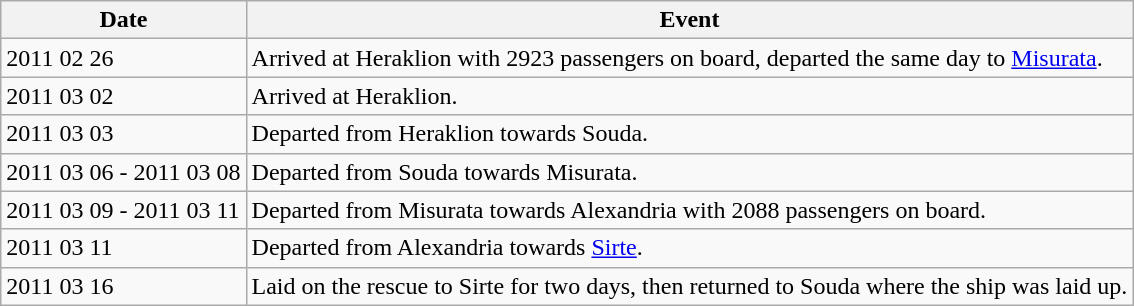<table class="wikitable">
<tr>
<th>Date</th>
<th>Event</th>
</tr>
<tr>
<td>2011 02 26</td>
<td>Arrived at Heraklion with 2923 passengers on board, departed the same day to <a href='#'>Misurata</a>.</td>
</tr>
<tr>
<td>2011 03 02</td>
<td>Arrived at Heraklion.</td>
</tr>
<tr>
<td>2011 03 03</td>
<td>Departed from Heraklion towards Souda.</td>
</tr>
<tr>
<td>2011 03 06 - 2011 03 08</td>
<td>Departed from Souda towards Misurata.</td>
</tr>
<tr>
<td>2011 03 09 - 2011 03 11</td>
<td>Departed from Misurata towards Alexandria with 2088 passengers on board.</td>
</tr>
<tr>
<td>2011 03 11</td>
<td>Departed from Alexandria towards <a href='#'>Sirte</a>.</td>
</tr>
<tr>
<td>2011 03 16</td>
<td>Laid on the rescue to Sirte for two days, then returned to Souda where the ship was laid up.</td>
</tr>
</table>
